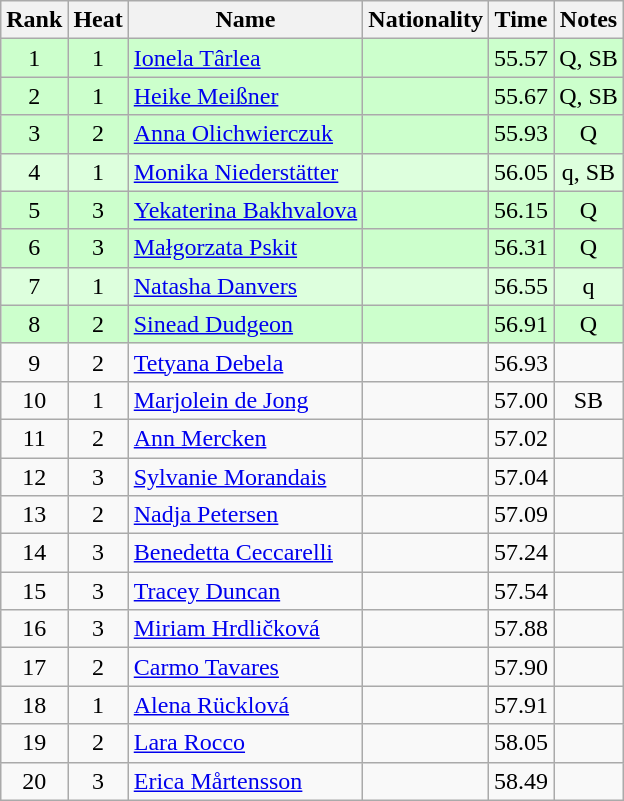<table class="wikitable sortable" style="text-align:center">
<tr>
<th>Rank</th>
<th>Heat</th>
<th>Name</th>
<th>Nationality</th>
<th>Time</th>
<th>Notes</th>
</tr>
<tr bgcolor=ccffcc>
<td>1</td>
<td>1</td>
<td align=left><a href='#'>Ionela Târlea</a></td>
<td align=left></td>
<td>55.57</td>
<td>Q, SB</td>
</tr>
<tr bgcolor=ccffcc>
<td>2</td>
<td>1</td>
<td align=left><a href='#'>Heike Meißner</a></td>
<td align=left></td>
<td>55.67</td>
<td>Q, SB</td>
</tr>
<tr bgcolor=ccffcc>
<td>3</td>
<td>2</td>
<td align=left><a href='#'>Anna Olichwierczuk</a></td>
<td align=left></td>
<td>55.93</td>
<td>Q</td>
</tr>
<tr bgcolor=ddffdd>
<td>4</td>
<td>1</td>
<td align=left><a href='#'>Monika Niederstätter</a></td>
<td align=left></td>
<td>56.05</td>
<td>q, SB</td>
</tr>
<tr bgcolor=ccffcc>
<td>5</td>
<td>3</td>
<td align=left><a href='#'>Yekaterina Bakhvalova</a></td>
<td align=left></td>
<td>56.15</td>
<td>Q</td>
</tr>
<tr bgcolor=ccffcc>
<td>6</td>
<td>3</td>
<td align=left><a href='#'>Małgorzata Pskit</a></td>
<td align=left></td>
<td>56.31</td>
<td>Q</td>
</tr>
<tr bgcolor=ddffdd>
<td>7</td>
<td>1</td>
<td align=left><a href='#'>Natasha Danvers</a></td>
<td align=left></td>
<td>56.55</td>
<td>q</td>
</tr>
<tr bgcolor=ccffcc>
<td>8</td>
<td>2</td>
<td align=left><a href='#'>Sinead Dudgeon</a></td>
<td align=left></td>
<td>56.91</td>
<td>Q</td>
</tr>
<tr>
<td>9</td>
<td>2</td>
<td align=left><a href='#'>Tetyana Debela</a></td>
<td align=left></td>
<td>56.93</td>
<td></td>
</tr>
<tr>
<td>10</td>
<td>1</td>
<td align=left><a href='#'>Marjolein de Jong</a></td>
<td align=left></td>
<td>57.00</td>
<td>SB</td>
</tr>
<tr>
<td>11</td>
<td>2</td>
<td align=left><a href='#'>Ann Mercken</a></td>
<td align=left></td>
<td>57.02</td>
<td></td>
</tr>
<tr>
<td>12</td>
<td>3</td>
<td align=left><a href='#'>Sylvanie Morandais</a></td>
<td align=left></td>
<td>57.04</td>
<td></td>
</tr>
<tr>
<td>13</td>
<td>2</td>
<td align=left><a href='#'>Nadja Petersen</a></td>
<td align=left></td>
<td>57.09</td>
<td></td>
</tr>
<tr>
<td>14</td>
<td>3</td>
<td align=left><a href='#'>Benedetta Ceccarelli</a></td>
<td align=left></td>
<td>57.24</td>
<td></td>
</tr>
<tr>
<td>15</td>
<td>3</td>
<td align=left><a href='#'>Tracey Duncan</a></td>
<td align=left></td>
<td>57.54</td>
<td></td>
</tr>
<tr>
<td>16</td>
<td>3</td>
<td align=left><a href='#'>Miriam Hrdličková</a></td>
<td align=left></td>
<td>57.88</td>
<td></td>
</tr>
<tr>
<td>17</td>
<td>2</td>
<td align=left><a href='#'>Carmo Tavares</a></td>
<td align=left></td>
<td>57.90</td>
<td></td>
</tr>
<tr>
<td>18</td>
<td>1</td>
<td align=left><a href='#'>Alena Rücklová</a></td>
<td align=left></td>
<td>57.91</td>
<td></td>
</tr>
<tr>
<td>19</td>
<td>2</td>
<td align=left><a href='#'>Lara Rocco</a></td>
<td align=left></td>
<td>58.05</td>
<td></td>
</tr>
<tr>
<td>20</td>
<td>3</td>
<td align=left><a href='#'>Erica Mårtensson</a></td>
<td align=left></td>
<td>58.49</td>
<td></td>
</tr>
</table>
